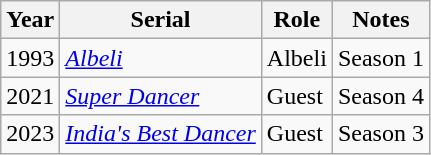<table class="wikitable sortable">
<tr>
<th>Year</th>
<th>Serial</th>
<th>Role</th>
<th>Notes</th>
</tr>
<tr>
<td>1993</td>
<td><em><a href='#'>Albeli</a></em></td>
<td>Albeli</td>
<td>Season 1</td>
</tr>
<tr>
<td>2021</td>
<td><em><a href='#'>Super Dancer</a></em></td>
<td>Guest</td>
<td>Season 4</td>
</tr>
<tr>
<td>2023</td>
<td><em><a href='#'>India's Best Dancer</a></em></td>
<td>Guest</td>
<td>Season 3</td>
</tr>
</table>
